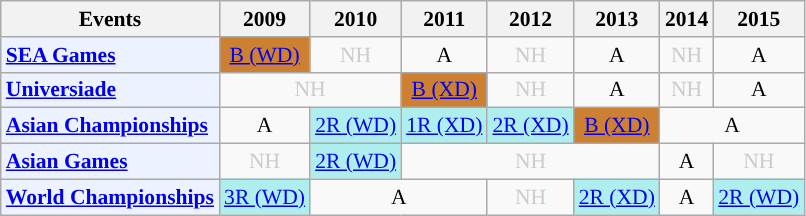<table class="wikitable" style="font-size: 90%; text-align:center">
<tr>
<th>Events</th>
<th>2009</th>
<th>2010</th>
<th>2011</th>
<th>2012</th>
<th>2013</th>
<th>2014</th>
<th>2015</th>
</tr>
<tr>
<td bgcolor="#ECF2FF"; align="left"><strong><a href='#'>SEA Games</a></strong></td>
<td bgcolor=CD7F32><a href='#'>B (WD)</a></td>
<td style="color:#ccc;">NH</td>
<td>A</td>
<td style="color:#ccc;">NH</td>
<td>A</td>
<td style="color:#ccc;">NH</td>
<td>A</td>
</tr>
<tr>
<td bgcolor="#ECF2FF"; align="left"><strong><a href='#'>Universiade</a></strong></td>
<td colspan="2" style=color:#ccc>NH</td>
<td bgcolor=CD7F32><a href='#'>B (XD)</a></td>
<td style="color:#ccc;">NH</td>
<td>A</td>
<td style="color:#ccc;">NH</td>
<td>A</td>
</tr>
<tr>
<td bgcolor="#ECF2FF"; align="left"><strong><a href='#'>Asian Championships</a></strong></td>
<td>A</td>
<td bgcolor=AFEEEE><a href='#'>2R (WD)</a></td>
<td bgcolor=AFEEEE><a href='#'>1R (XD)</a></td>
<td bgcolor=AFEEEE><a href='#'>2R (XD)</a></td>
<td bgcolor=CD7F32><a href='#'>B (XD)</a></td>
<td colspan="2">A</td>
</tr>
<tr>
<td bgcolor="#ECF2FF"; align="left"><strong><a href='#'>Asian Games</a></strong></td>
<td style="color:#ccc;">NH</td>
<td bgcolor=AFEEEE><a href='#'>2R (WD)</a></td>
<td colspan="3" style="color:#ccc;">NH</td>
<td>A</td>
<td style="color:#ccc;">NH</td>
</tr>
<tr>
<td bgcolor="#ECF2FF"; align="left"><strong><a href='#'>World Championships</a></strong></td>
<td bgcolor=AFEEEE><a href='#'>3R (WD)</a></td>
<td colspan="2">A</td>
<td style="color:#ccc;">NH</td>
<td bgcolor=AFEEEE><a href='#'>2R (XD)</a></td>
<td>A</td>
<td bgcolor=AFEEEE><a href='#'>2R (WD)</a></td>
</tr>
</table>
